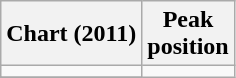<table class="wikitable">
<tr>
<th>Chart (2011)</th>
<th>Peak<br>position</th>
</tr>
<tr>
<td></td>
</tr>
<tr>
</tr>
<tr>
</tr>
<tr>
</tr>
<tr>
</tr>
</table>
